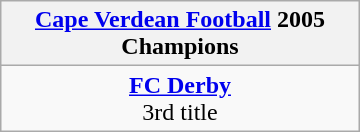<table class="wikitable" style="margin: 0 auto; width: 240px;">
<tr>
<th><a href='#'>Cape Verdean Football</a> 2005<br>Champions</th>
</tr>
<tr>
<td align=center><strong><a href='#'>FC Derby</a></strong><br>3rd title</td>
</tr>
</table>
